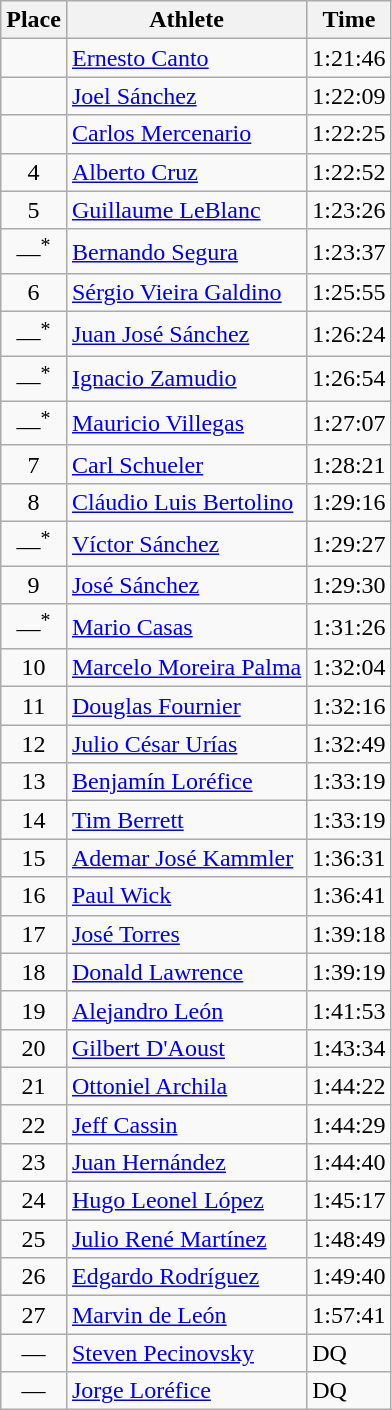<table class=wikitable>
<tr>
<th>Place</th>
<th>Athlete</th>
<th>Time</th>
</tr>
<tr>
<td align=center></td>
<td><a href='#'>Ernesto Canto</a> </td>
<td>1:21:46</td>
</tr>
<tr>
<td align=center></td>
<td><a href='#'>Joel Sánchez</a> </td>
<td>1:22:09</td>
</tr>
<tr>
<td align=center></td>
<td><a href='#'>Carlos Mercenario</a> </td>
<td>1:22:25</td>
</tr>
<tr>
<td align=center>4</td>
<td><a href='#'>Alberto Cruz</a> </td>
<td>1:22:52</td>
</tr>
<tr>
<td align=center>5</td>
<td><a href='#'>Guillaume LeBlanc</a> </td>
<td>1:23:26</td>
</tr>
<tr>
<td align=center>—<sup>*</sup></td>
<td><a href='#'>Bernando Segura</a> </td>
<td>1:23:37</td>
</tr>
<tr>
<td align=center>6</td>
<td><a href='#'>Sérgio Vieira Galdino</a> </td>
<td>1:25:55</td>
</tr>
<tr>
<td align=center>—<sup>*</sup></td>
<td><a href='#'>Juan José Sánchez</a> </td>
<td>1:26:24</td>
</tr>
<tr>
<td align=center>—<sup>*</sup></td>
<td><a href='#'>Ignacio Zamudio</a> </td>
<td>1:26:54</td>
</tr>
<tr>
<td align=center>—<sup>*</sup></td>
<td><a href='#'>Mauricio Villegas</a> </td>
<td>1:27:07</td>
</tr>
<tr>
<td align=center>7</td>
<td><a href='#'>Carl Schueler</a> </td>
<td>1:28:21</td>
</tr>
<tr>
<td align=center>8</td>
<td><a href='#'>Cláudio Luis Bertolino</a> </td>
<td>1:29:16</td>
</tr>
<tr>
<td align=center>—<sup>*</sup></td>
<td><a href='#'>Víctor Sánchez</a> </td>
<td>1:29:27</td>
</tr>
<tr>
<td align=center>9</td>
<td><a href='#'>José Sánchez</a> </td>
<td>1:29:30</td>
</tr>
<tr>
<td align=center>—<sup>*</sup></td>
<td><a href='#'>Mario Casas</a> </td>
<td>1:31:26</td>
</tr>
<tr>
<td align=center>10</td>
<td><a href='#'>Marcelo Moreira Palma</a> </td>
<td>1:32:04</td>
</tr>
<tr>
<td align=center>11</td>
<td><a href='#'>Douglas Fournier</a> </td>
<td>1:32:16</td>
</tr>
<tr>
<td align=center>12</td>
<td><a href='#'>Julio César Urías</a> </td>
<td>1:32:49</td>
</tr>
<tr>
<td align=center>13</td>
<td><a href='#'>Benjamín Loréfice</a> </td>
<td>1:33:19</td>
</tr>
<tr>
<td align=center>14</td>
<td><a href='#'>Tim Berrett</a> </td>
<td>1:33:19</td>
</tr>
<tr>
<td align=center>15</td>
<td><a href='#'>Ademar José Kammler</a> </td>
<td>1:36:31</td>
</tr>
<tr>
<td align=center>16</td>
<td><a href='#'>Paul Wick</a> </td>
<td>1:36:41</td>
</tr>
<tr>
<td align=center>17</td>
<td><a href='#'>José Torres</a> </td>
<td>1:39:18</td>
</tr>
<tr>
<td align=center>18</td>
<td><a href='#'>Donald Lawrence</a> </td>
<td>1:39:19</td>
</tr>
<tr>
<td align=center>19</td>
<td><a href='#'>Alejandro León</a> </td>
<td>1:41:53</td>
</tr>
<tr>
<td align=center>20</td>
<td><a href='#'>Gilbert D'Aoust</a> </td>
<td>1:43:34</td>
</tr>
<tr>
<td align=center>21</td>
<td><a href='#'>Ottoniel Archila</a> </td>
<td>1:44:22</td>
</tr>
<tr>
<td align=center>22</td>
<td><a href='#'>Jeff Cassin</a> </td>
<td>1:44:29</td>
</tr>
<tr>
<td align=center>23</td>
<td><a href='#'>Juan Hernández</a> </td>
<td>1:44:40</td>
</tr>
<tr>
<td align=center>24</td>
<td><a href='#'>Hugo Leonel López</a> </td>
<td>1:45:17</td>
</tr>
<tr>
<td align=center>25</td>
<td><a href='#'>Julio René Martínez</a> </td>
<td>1:48:49</td>
</tr>
<tr>
<td align=center>26</td>
<td><a href='#'>Edgardo Rodríguez</a> </td>
<td>1:49:40</td>
</tr>
<tr>
<td align=center>27</td>
<td><a href='#'>Marvin de León</a> </td>
<td>1:57:41</td>
</tr>
<tr>
<td align=center>—</td>
<td><a href='#'>Steven Pecinovsky</a> </td>
<td>DQ</td>
</tr>
<tr>
<td align=center>—</td>
<td><a href='#'>Jorge Loréfice</a> </td>
<td>DQ</td>
</tr>
</table>
